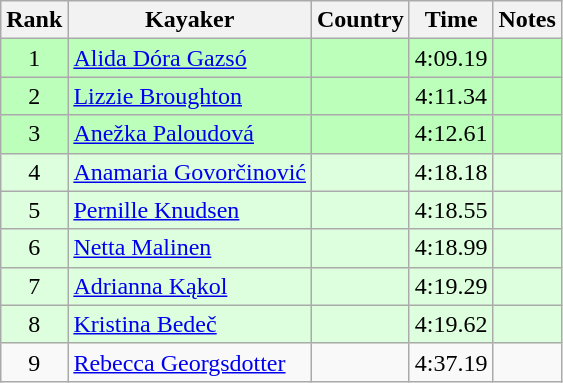<table class="wikitable" style="text-align:center">
<tr>
<th>Rank</th>
<th>Kayaker</th>
<th>Country</th>
<th>Time</th>
<th>Notes</th>
</tr>
<tr bgcolor=bbffbb>
<td>1</td>
<td align="left"><a href='#'>Alida Dóra Gazsó</a></td>
<td align="left"></td>
<td>4:09.19</td>
<td></td>
</tr>
<tr bgcolor=bbffbb>
<td>2</td>
<td align="left"><a href='#'>Lizzie Broughton</a></td>
<td align="left"></td>
<td>4:11.34</td>
<td></td>
</tr>
<tr bgcolor=bbffbb>
<td>3</td>
<td align="left"><a href='#'>Anežka Paloudová</a></td>
<td align="left"></td>
<td>4:12.61</td>
<td></td>
</tr>
<tr bgcolor=ddffdd>
<td>4</td>
<td align="left"><a href='#'>Anamaria Govorčinović</a></td>
<td align="left"></td>
<td>4:18.18</td>
<td></td>
</tr>
<tr bgcolor=ddffdd>
<td>5</td>
<td align="left"><a href='#'>Pernille Knudsen</a></td>
<td align="left"></td>
<td>4:18.55</td>
<td></td>
</tr>
<tr bgcolor=ddffdd>
<td>6</td>
<td align="left"><a href='#'>Netta Malinen</a></td>
<td align="left"></td>
<td>4:18.99</td>
<td></td>
</tr>
<tr bgcolor=ddffdd>
<td>7</td>
<td align="left"><a href='#'>Adrianna Kąkol</a></td>
<td align="left"></td>
<td>4:19.29</td>
<td></td>
</tr>
<tr bgcolor=ddffdd>
<td>8</td>
<td align="left"><a href='#'>Kristina Bedeč</a></td>
<td align="left"></td>
<td>4:19.62</td>
<td></td>
</tr>
<tr>
<td>9</td>
<td align="left"><a href='#'>Rebecca Georgsdotter</a></td>
<td align="left"></td>
<td>4:37.19</td>
<td></td>
</tr>
</table>
